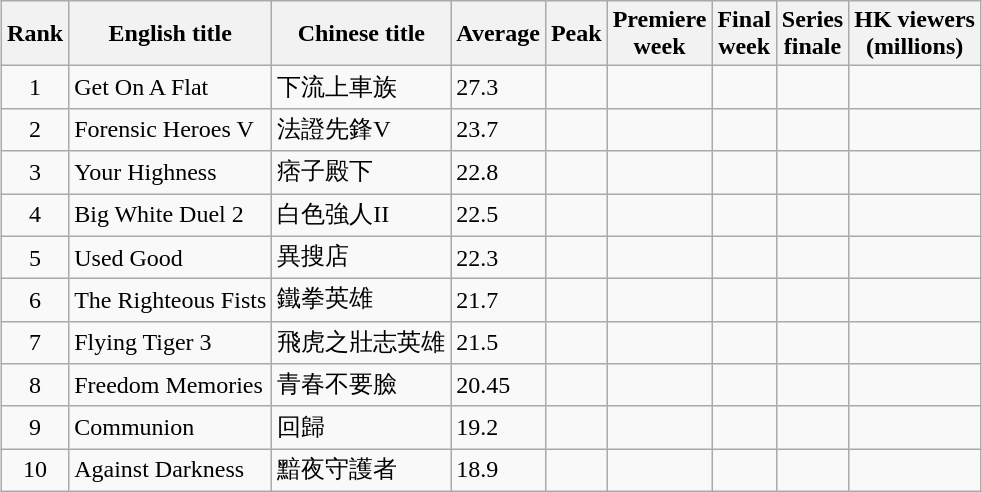<table class="wikitable sortable" style="margin:auto; margin:auto;">
<tr>
<th>Rank</th>
<th>English title</th>
<th>Chinese title</th>
<th>Average</th>
<th>Peak</th>
<th>Premiere<br>week</th>
<th>Final<br>week</th>
<th>Series<br>finale</th>
<th>HK viewers<br>(millions)</th>
</tr>
<tr>
<td style="text-align:center;">1</td>
<td>Get On A Flat</td>
<td>下流上車族</td>
<td>27.3</td>
<td></td>
<td></td>
<td></td>
<td></td>
<td></td>
</tr>
<tr>
<td style="text-align:center;">2</td>
<td>Forensic Heroes V</td>
<td>法證先鋒V</td>
<td>23.7</td>
<td></td>
<td></td>
<td></td>
<td></td>
<td></td>
</tr>
<tr>
<td style="text-align:center;">3</td>
<td>Your Highness</td>
<td>痞子殿下</td>
<td>22.8</td>
<td></td>
<td></td>
<td></td>
<td></td>
<td></td>
</tr>
<tr>
<td style="text-align:center;">4</td>
<td>Big White Duel 2</td>
<td>白色強人II</td>
<td>22.5</td>
<td></td>
<td></td>
<td></td>
<td></td>
<td></td>
</tr>
<tr>
<td style="text-align:center;">5</td>
<td>Used Good</td>
<td>異搜店</td>
<td>22.3</td>
<td></td>
<td></td>
<td></td>
<td></td>
<td></td>
</tr>
<tr>
<td style="text-align:center;">6</td>
<td>The Righteous Fists</td>
<td>鐵拳英雄</td>
<td>21.7</td>
<td></td>
<td></td>
<td></td>
<td></td>
</tr>
<tr>
<td style="text-align:center;">7</td>
<td>Flying Tiger 3</td>
<td>飛虎之壯志英雄</td>
<td>21.5</td>
<td></td>
<td></td>
<td></td>
<td></td>
<td></td>
</tr>
<tr>
<td style="text-align:center;">8</td>
<td>Freedom Memories</td>
<td>青春不要臉</td>
<td>20.45</td>
<td></td>
<td></td>
<td></td>
<td></td>
</tr>
<tr>
<td style="text-align:center;">9</td>
<td>Communion</td>
<td>回歸</td>
<td>19.2</td>
<td></td>
<td></td>
<td></td>
<td></td>
<td></td>
</tr>
<tr>
<td style="text-align:center;">10</td>
<td>Against Darkness</td>
<td>黯夜守護者</td>
<td>18.9</td>
<td></td>
<td></td>
<td></td>
<td></td>
<td></td>
</tr>
</table>
